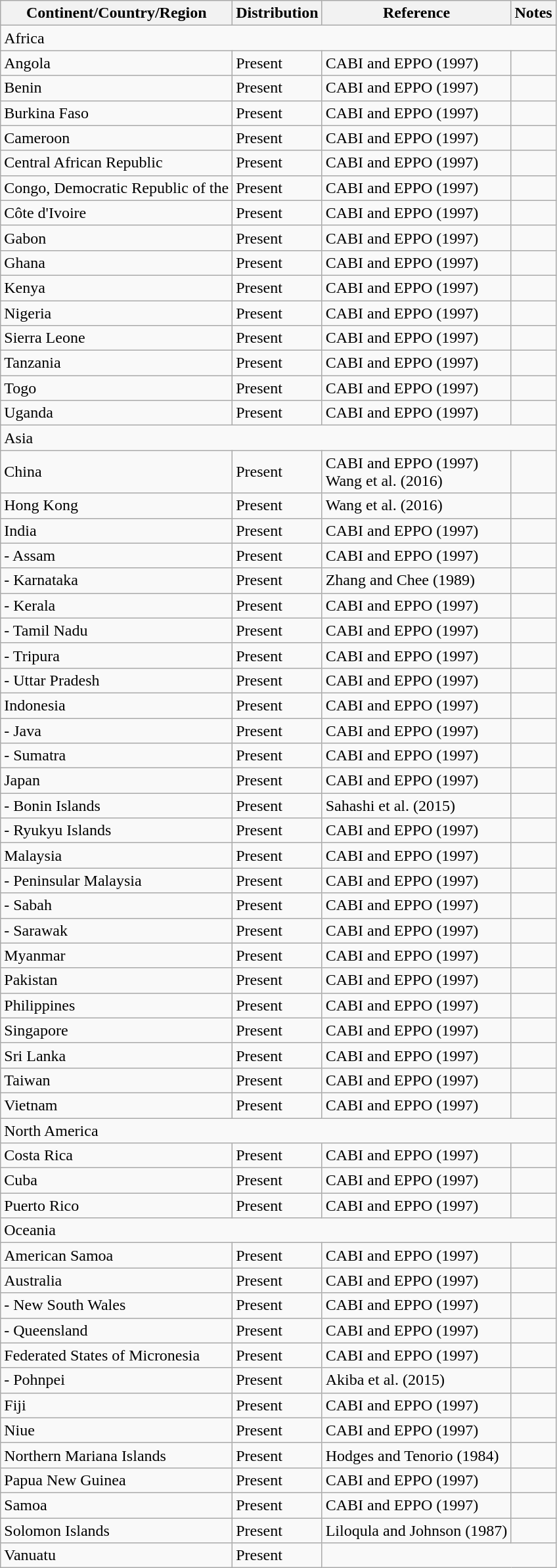<table class="wikitable">
<tr>
<th>Continent/Country/Region</th>
<th>Distribution</th>
<th>Reference</th>
<th>Notes</th>
</tr>
<tr>
<td colspan="4">Africa</td>
</tr>
<tr>
<td>Angola</td>
<td>Present</td>
<td>CABI and EPPO (1997)</td>
<td></td>
</tr>
<tr>
<td>Benin</td>
<td>Present</td>
<td>CABI and EPPO (1997)</td>
<td></td>
</tr>
<tr>
<td>Burkina Faso</td>
<td>Present</td>
<td>CABI and EPPO (1997)</td>
<td></td>
</tr>
<tr>
<td>Cameroon</td>
<td>Present</td>
<td>CABI and EPPO (1997)</td>
<td></td>
</tr>
<tr>
<td>Central African Republic</td>
<td>Present</td>
<td>CABI and EPPO (1997)</td>
<td></td>
</tr>
<tr>
<td>Congo, Democratic Republic of the</td>
<td>Present</td>
<td>CABI and EPPO (1997)</td>
<td></td>
</tr>
<tr>
<td>Côte d'Ivoire</td>
<td>Present</td>
<td>CABI and EPPO (1997)</td>
<td></td>
</tr>
<tr>
<td>Gabon</td>
<td>Present</td>
<td>CABI and EPPO (1997)</td>
<td></td>
</tr>
<tr>
<td>Ghana</td>
<td>Present</td>
<td>CABI and EPPO (1997)</td>
<td></td>
</tr>
<tr>
<td>Kenya</td>
<td>Present</td>
<td>CABI and EPPO (1997)</td>
<td></td>
</tr>
<tr>
<td>Nigeria</td>
<td>Present</td>
<td>CABI and EPPO (1997)</td>
<td></td>
</tr>
<tr>
<td>Sierra Leone</td>
<td>Present</td>
<td>CABI and EPPO (1997)</td>
<td></td>
</tr>
<tr>
<td>Tanzania</td>
<td>Present</td>
<td>CABI and EPPO (1997)</td>
<td></td>
</tr>
<tr>
<td>Togo</td>
<td>Present</td>
<td>CABI and EPPO (1997)</td>
<td></td>
</tr>
<tr>
<td>Uganda</td>
<td>Present</td>
<td>CABI and EPPO (1997)</td>
<td></td>
</tr>
<tr>
<td colspan="4">Asia</td>
</tr>
<tr>
<td>China</td>
<td>Present</td>
<td>CABI and EPPO (1997)<br>Wang et al. (2016)</td>
<td></td>
</tr>
<tr>
<td>Hong Kong</td>
<td>Present</td>
<td>Wang et al. (2016)</td>
<td></td>
</tr>
<tr>
<td>India</td>
<td>Present</td>
<td>CABI and EPPO (1997)</td>
<td></td>
</tr>
<tr>
<td>- Assam</td>
<td>Present</td>
<td>CABI and EPPO (1997)</td>
<td></td>
</tr>
<tr>
<td>- Karnataka</td>
<td>Present</td>
<td>Zhang and Chee (1989)</td>
<td></td>
</tr>
<tr>
<td>- Kerala</td>
<td>Present</td>
<td>CABI and EPPO (1997)</td>
<td></td>
</tr>
<tr>
<td>- Tamil Nadu</td>
<td>Present</td>
<td>CABI and EPPO (1997)</td>
<td></td>
</tr>
<tr>
<td>- Tripura</td>
<td>Present</td>
<td>CABI and EPPO (1997)</td>
<td></td>
</tr>
<tr>
<td>- Uttar Pradesh</td>
<td>Present</td>
<td>CABI and EPPO (1997)</td>
<td></td>
</tr>
<tr>
<td>Indonesia</td>
<td>Present</td>
<td>CABI and EPPO (1997)</td>
<td></td>
</tr>
<tr>
<td>- Java</td>
<td>Present</td>
<td>CABI and EPPO (1997)</td>
<td></td>
</tr>
<tr>
<td>- Sumatra</td>
<td>Present</td>
<td>CABI and EPPO (1997)</td>
<td></td>
</tr>
<tr>
<td>Japan</td>
<td>Present</td>
<td>CABI and EPPO (1997)</td>
<td></td>
</tr>
<tr>
<td>- Bonin Islands</td>
<td>Present</td>
<td>Sahashi et al. (2015)</td>
<td></td>
</tr>
<tr>
<td>- Ryukyu Islands</td>
<td>Present</td>
<td>CABI and EPPO (1997)</td>
<td></td>
</tr>
<tr>
<td>Malaysia</td>
<td>Present</td>
<td>CABI and EPPO (1997)</td>
<td></td>
</tr>
<tr>
<td>- Peninsular Malaysia</td>
<td>Present</td>
<td>CABI and EPPO (1997)</td>
<td></td>
</tr>
<tr>
<td>- Sabah</td>
<td>Present</td>
<td>CABI and EPPO (1997)</td>
<td></td>
</tr>
<tr>
<td>- Sarawak</td>
<td>Present</td>
<td>CABI and EPPO (1997)</td>
<td></td>
</tr>
<tr>
<td>Myanmar</td>
<td>Present</td>
<td>CABI and EPPO (1997)</td>
<td></td>
</tr>
<tr>
<td>Pakistan</td>
<td>Present</td>
<td>CABI and EPPO (1997)</td>
<td></td>
</tr>
<tr>
<td>Philippines</td>
<td>Present</td>
<td>CABI and EPPO (1997)</td>
<td></td>
</tr>
<tr>
<td>Singapore</td>
<td>Present</td>
<td>CABI and EPPO (1997)</td>
<td></td>
</tr>
<tr>
<td>Sri Lanka</td>
<td>Present</td>
<td>CABI and EPPO (1997)</td>
<td></td>
</tr>
<tr>
<td>Taiwan</td>
<td>Present</td>
<td>CABI and EPPO (1997)</td>
<td></td>
</tr>
<tr>
<td>Vietnam</td>
<td>Present</td>
<td>CABI and EPPO (1997)</td>
<td></td>
</tr>
<tr>
<td colspan="4">North America</td>
</tr>
<tr>
<td>Costa Rica</td>
<td>Present</td>
<td>CABI and EPPO (1997)</td>
<td></td>
</tr>
<tr>
<td>Cuba</td>
<td>Present</td>
<td>CABI and EPPO (1997)</td>
<td></td>
</tr>
<tr>
<td>Puerto Rico</td>
<td>Present</td>
<td>CABI and EPPO (1997)</td>
<td></td>
</tr>
<tr>
<td colspan="4">Oceania</td>
</tr>
<tr>
<td>American Samoa</td>
<td>Present</td>
<td>CABI and EPPO (1997)</td>
<td></td>
</tr>
<tr>
<td>Australia</td>
<td>Present</td>
<td>CABI and EPPO (1997)</td>
<td></td>
</tr>
<tr>
<td>- New South Wales</td>
<td>Present</td>
<td>CABI and EPPO (1997)</td>
<td></td>
</tr>
<tr>
<td>- Queensland</td>
<td>Present</td>
<td>CABI and EPPO (1997)</td>
<td></td>
</tr>
<tr>
<td>Federated States of Micronesia</td>
<td>Present</td>
<td>CABI and EPPO (1997)</td>
<td></td>
</tr>
<tr>
<td>- Pohnpei</td>
<td>Present</td>
<td>Akiba et al. (2015)</td>
<td></td>
</tr>
<tr>
<td>Fiji</td>
<td>Present</td>
<td>CABI and EPPO (1997)</td>
<td></td>
</tr>
<tr>
<td>Niue</td>
<td>Present</td>
<td>CABI and EPPO (1997)</td>
<td></td>
</tr>
<tr>
<td>Northern Mariana Islands</td>
<td>Present</td>
<td>Hodges and Tenorio (1984)</td>
<td></td>
</tr>
<tr>
<td>Papua New Guinea</td>
<td>Present</td>
<td>CABI and EPPO (1997)</td>
<td></td>
</tr>
<tr>
<td>Samoa</td>
<td>Present</td>
<td>CABI and EPPO (1997)</td>
<td></td>
</tr>
<tr>
<td>Solomon Islands</td>
<td>Present</td>
<td>Liloqula and Johnson (1987)</td>
<td></td>
</tr>
<tr>
<td>Vanuatu</td>
<td>Present</td>
</tr>
</table>
